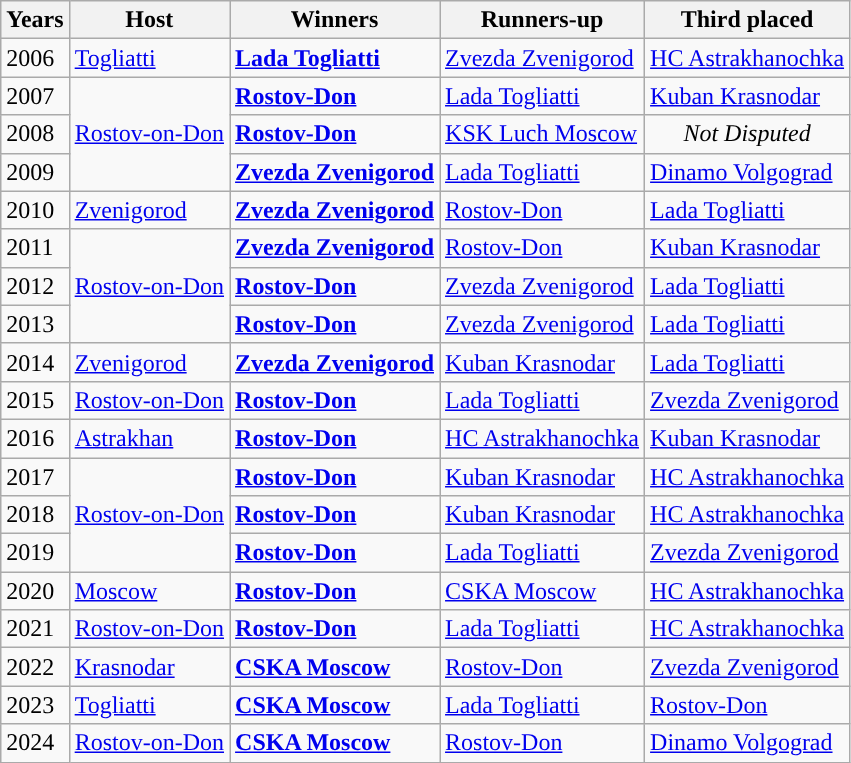<table class="wikitable">
<tr>
<th scope="col">Years</th>
<th scope="col">Host</th>
<th scope="col">Winners</th>
<th scope="col">Runners-up</th>
<th scope="col">Third placed</th>
</tr>
<tr>
<td>2006</td>
<td><a href='#'>Togliatti</a></td>
<td><strong><a href='#'>Lada Togliatti</a></strong></td>
<td><a href='#'>Zvezda Zvenigorod</a></td>
<td><a href='#'>HC Astrakhanochka</a></td>
</tr>
<tr>
<td>2007</td>
<td rowspan=3><a href='#'>Rostov-on-Don</a></td>
<td><strong><a href='#'>Rostov-Don</a></strong></td>
<td><a href='#'>Lada Togliatti</a></td>
<td><a href='#'>Kuban Krasnodar</a></td>
</tr>
<tr>
<td>2008</td>
<td><strong><a href='#'>Rostov-Don</a></strong></td>
<td><a href='#'>KSK Luch Moscow</a></td>
<td align="center"><em>Not Disputed</em></td>
</tr>
<tr>
<td>2009</td>
<td><strong><a href='#'>Zvezda Zvenigorod</a></strong></td>
<td><a href='#'>Lada Togliatti</a></td>
<td><a href='#'>Dinamo Volgograd</a></td>
</tr>
<tr>
<td>2010</td>
<td><a href='#'>Zvenigorod</a></td>
<td><strong><a href='#'>Zvezda Zvenigorod</a></strong></td>
<td><a href='#'>Rostov-Don</a></td>
<td><a href='#'>Lada Togliatti</a></td>
</tr>
<tr>
<td>2011</td>
<td rowspan=3><a href='#'>Rostov-on-Don</a></td>
<td><strong><a href='#'>Zvezda Zvenigorod</a></strong></td>
<td><a href='#'>Rostov-Don</a></td>
<td><a href='#'>Kuban Krasnodar</a></td>
</tr>
<tr>
<td>2012</td>
<td><strong><a href='#'>Rostov-Don</a></strong></td>
<td><a href='#'>Zvezda Zvenigorod</a></td>
<td><a href='#'>Lada Togliatti</a></td>
</tr>
<tr>
<td>2013</td>
<td><strong><a href='#'>Rostov-Don</a></strong></td>
<td><a href='#'>Zvezda Zvenigorod</a></td>
<td><a href='#'>Lada Togliatti</a></td>
</tr>
<tr>
<td>2014</td>
<td><a href='#'>Zvenigorod</a></td>
<td><strong><a href='#'>Zvezda Zvenigorod</a></strong></td>
<td><a href='#'>Kuban Krasnodar</a></td>
<td><a href='#'>Lada Togliatti</a></td>
</tr>
<tr>
<td>2015</td>
<td><a href='#'>Rostov-on-Don</a></td>
<td><strong><a href='#'>Rostov-Don</a></strong></td>
<td><a href='#'>Lada Togliatti</a></td>
<td><a href='#'>Zvezda Zvenigorod</a></td>
</tr>
<tr>
<td>2016</td>
<td><a href='#'>Astrakhan</a></td>
<td><strong><a href='#'>Rostov-Don</a></strong></td>
<td><a href='#'>HC Astrakhanochka</a></td>
<td><a href='#'>Kuban Krasnodar</a></td>
</tr>
<tr>
<td>2017</td>
<td rowspan=3><a href='#'>Rostov-on-Don</a></td>
<td><strong><a href='#'>Rostov-Don</a></strong></td>
<td><a href='#'>Kuban Krasnodar</a></td>
<td><a href='#'>HC Astrakhanochka</a></td>
</tr>
<tr>
<td>2018</td>
<td><strong><a href='#'>Rostov-Don</a></strong></td>
<td><a href='#'>Kuban Krasnodar</a></td>
<td><a href='#'>HC Astrakhanochka</a></td>
</tr>
<tr>
<td>2019</td>
<td><strong><a href='#'>Rostov-Don</a></strong></td>
<td><a href='#'>Lada Togliatti</a></td>
<td><a href='#'>Zvezda Zvenigorod</a></td>
</tr>
<tr>
<td>2020</td>
<td><a href='#'>Moscow</a></td>
<td><strong><a href='#'>Rostov-Don</a></strong></td>
<td><a href='#'>CSKA Moscow</a></td>
<td><a href='#'>HC Astrakhanochka</a></td>
</tr>
<tr>
<td>2021</td>
<td><a href='#'>Rostov-on-Don</a></td>
<td><strong><a href='#'>Rostov-Don</a></strong></td>
<td><a href='#'>Lada Togliatti</a></td>
<td><a href='#'>HC Astrakhanochka</a></td>
</tr>
<tr>
<td>2022</td>
<td><a href='#'>Krasnodar</a></td>
<td><strong><a href='#'>CSKA Moscow</a></strong></td>
<td><a href='#'>Rostov-Don</a></td>
<td><a href='#'>Zvezda Zvenigorod</a></td>
</tr>
<tr>
<td>2023</td>
<td><a href='#'>Togliatti</a></td>
<td><strong><a href='#'>CSKA Moscow</a></strong></td>
<td><a href='#'>Lada Togliatti</a></td>
<td><a href='#'>Rostov-Don</a></td>
</tr>
<tr>
<td>2024</td>
<td><a href='#'>Rostov-on-Don</a></td>
<td><strong><a href='#'>CSKA Moscow</a></strong></td>
<td><a href='#'>Rostov-Don</a></td>
<td><a href='#'>Dinamo Volgograd</a></td>
</tr>
</table>
